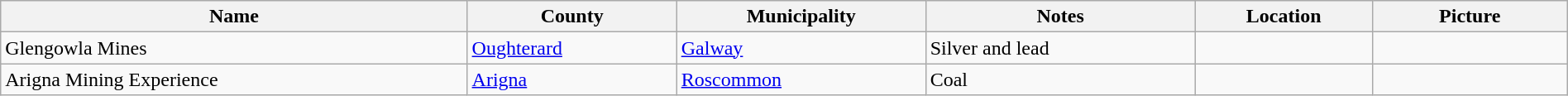<table class="wikitable sortable" style="width:100%">
<tr>
<th>Name</th>
<th>County</th>
<th>Municipality</th>
<th class="unsortable">Notes</th>
<th class="unsortable">Location</th>
<th class="unsortable" style="width:150px">Picture</th>
</tr>
<tr>
<td>Glengowla Mines</td>
<td><a href='#'>Oughterard</a></td>
<td><a href='#'>Galway</a></td>
<td>Silver and lead</td>
<td></td>
<td></td>
</tr>
<tr>
<td>Arigna Mining Experience</td>
<td><a href='#'>Arigna</a></td>
<td><a href='#'>Roscommon</a></td>
<td>Coal</td>
<td></td>
<td></td>
</tr>
</table>
